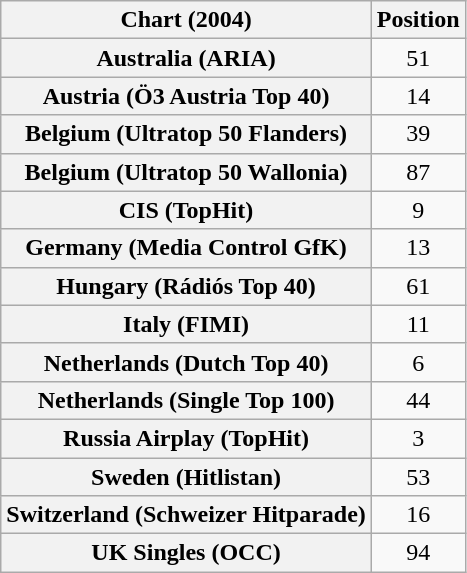<table class="wikitable sortable plainrowheaders" style="text-align:center">
<tr>
<th>Chart (2004)</th>
<th>Position</th>
</tr>
<tr>
<th scope="row">Australia (ARIA)</th>
<td>51</td>
</tr>
<tr>
<th scope="row">Austria (Ö3 Austria Top 40)</th>
<td>14</td>
</tr>
<tr>
<th scope="row">Belgium (Ultratop 50 Flanders)</th>
<td>39</td>
</tr>
<tr>
<th scope="row">Belgium (Ultratop 50 Wallonia)</th>
<td>87</td>
</tr>
<tr>
<th scope="row">CIS (TopHit)</th>
<td>9</td>
</tr>
<tr>
<th scope="row">Germany (Media Control GfK)</th>
<td>13</td>
</tr>
<tr>
<th scope="row">Hungary (Rádiós Top 40)</th>
<td>61</td>
</tr>
<tr>
<th scope="row">Italy (FIMI)</th>
<td>11</td>
</tr>
<tr>
<th scope="row">Netherlands (Dutch Top 40)</th>
<td>6</td>
</tr>
<tr>
<th scope="row">Netherlands (Single Top 100)</th>
<td>44</td>
</tr>
<tr>
<th scope="row">Russia Airplay (TopHit)</th>
<td>3</td>
</tr>
<tr>
<th scope="row">Sweden (Hitlistan)</th>
<td>53</td>
</tr>
<tr>
<th scope="row">Switzerland (Schweizer Hitparade)</th>
<td>16</td>
</tr>
<tr>
<th scope="row">UK Singles (OCC)</th>
<td>94</td>
</tr>
</table>
